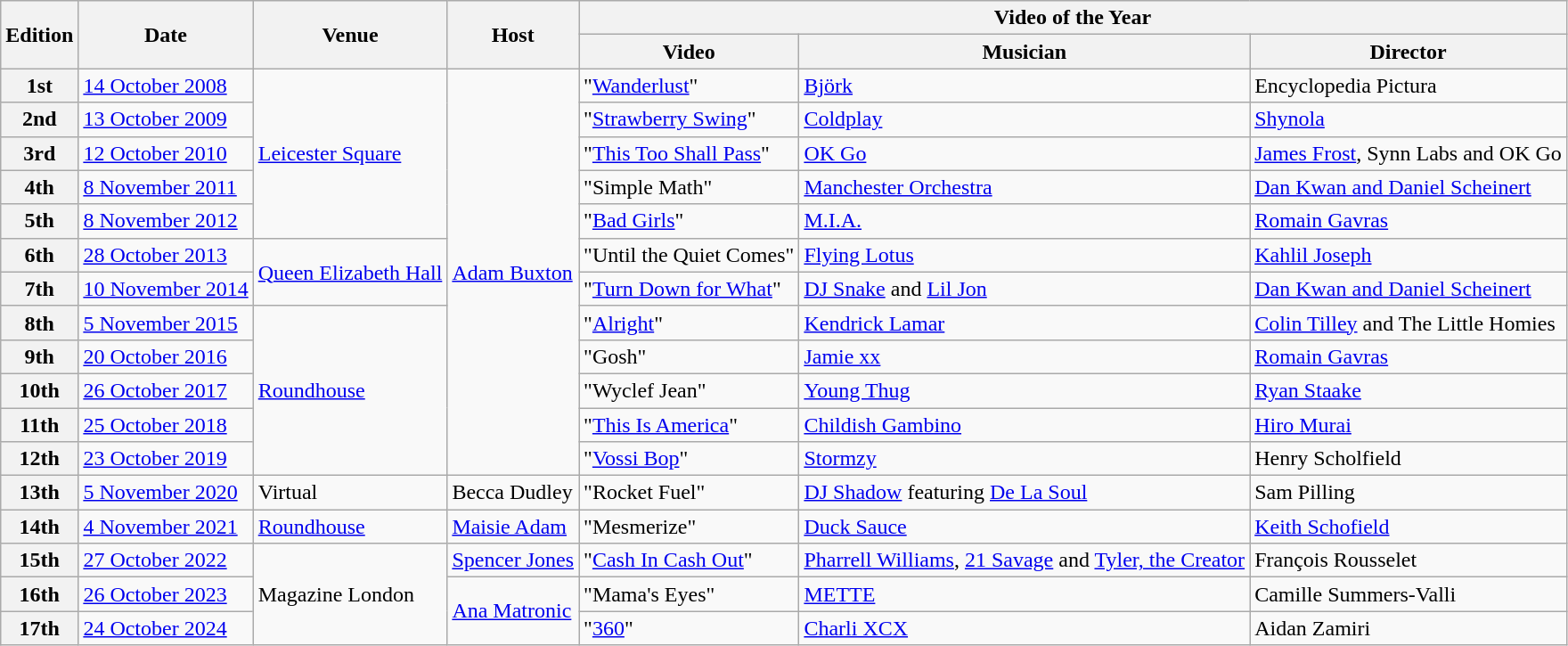<table class="wikitable plainrowheaders">
<tr>
<th rowspan="2">Edition</th>
<th rowspan="2">Date</th>
<th rowspan="2">Venue</th>
<th rowspan="2">Host</th>
<th colspan="3">Video of the Year</th>
</tr>
<tr>
<th>Video</th>
<th>Musician</th>
<th>Director</th>
</tr>
<tr>
<th>1st</th>
<td><a href='#'>14 October 2008</a></td>
<td rowspan="5"><a href='#'>Leicester Square</a></td>
<td rowspan="12"><a href='#'>Adam Buxton</a></td>
<td>"<a href='#'>Wanderlust</a>"</td>
<td><a href='#'>Björk</a></td>
<td>Encyclopedia Pictura</td>
</tr>
<tr>
<th>2nd</th>
<td><a href='#'>13 October 2009</a></td>
<td>"<a href='#'>Strawberry Swing</a>"</td>
<td><a href='#'>Coldplay</a></td>
<td><a href='#'>Shynola</a></td>
</tr>
<tr>
<th>3rd</th>
<td><a href='#'>12 October 2010</a></td>
<td>"<a href='#'>This Too Shall Pass</a>"</td>
<td><a href='#'>OK Go</a></td>
<td><a href='#'>James Frost</a>, Synn Labs and OK Go</td>
</tr>
<tr>
<th>4th</th>
<td><a href='#'>8 November 2011</a></td>
<td>"Simple Math"</td>
<td><a href='#'>Manchester Orchestra</a></td>
<td><a href='#'>Dan Kwan and Daniel Scheinert</a></td>
</tr>
<tr>
<th>5th</th>
<td><a href='#'>8 November 2012</a></td>
<td>"<a href='#'>Bad Girls</a>"</td>
<td><a href='#'>M.I.A.</a></td>
<td><a href='#'>Romain Gavras</a></td>
</tr>
<tr>
<th>6th</th>
<td><a href='#'>28 October 2013</a></td>
<td rowspan="2"><a href='#'>Queen Elizabeth Hall</a></td>
<td>"Until the Quiet Comes"</td>
<td><a href='#'>Flying Lotus</a></td>
<td><a href='#'>Kahlil Joseph</a></td>
</tr>
<tr>
<th>7th</th>
<td><a href='#'>10 November 2014</a></td>
<td>"<a href='#'>Turn Down for What</a>"</td>
<td><a href='#'>DJ Snake</a> and <a href='#'>Lil Jon</a></td>
<td><a href='#'>Dan Kwan and Daniel Scheinert</a></td>
</tr>
<tr>
<th>8th</th>
<td><a href='#'>5 November 2015</a></td>
<td rowspan="5"><a href='#'>Roundhouse</a></td>
<td>"<a href='#'>Alright</a>"</td>
<td><a href='#'>Kendrick Lamar</a></td>
<td><a href='#'>Colin Tilley</a> and The Little Homies</td>
</tr>
<tr>
<th>9th</th>
<td><a href='#'>20 October 2016</a></td>
<td>"Gosh"</td>
<td><a href='#'>Jamie xx</a></td>
<td><a href='#'>Romain Gavras</a></td>
</tr>
<tr>
<th>10th</th>
<td><a href='#'>26 October 2017</a></td>
<td>"Wyclef Jean"</td>
<td><a href='#'>Young Thug</a></td>
<td><a href='#'>Ryan Staake</a></td>
</tr>
<tr>
<th>11th</th>
<td><a href='#'>25 October 2018</a></td>
<td>"<a href='#'>This Is America</a>"</td>
<td><a href='#'>Childish Gambino</a></td>
<td><a href='#'>Hiro Murai</a></td>
</tr>
<tr>
<th>12th</th>
<td><a href='#'>23 October 2019</a></td>
<td>"<a href='#'>Vossi Bop</a>"</td>
<td><a href='#'>Stormzy</a></td>
<td>Henry Scholfield</td>
</tr>
<tr>
<th>13th</th>
<td><a href='#'>5 November 2020</a></td>
<td>Virtual</td>
<td>Becca Dudley</td>
<td>"Rocket Fuel"</td>
<td><a href='#'>DJ Shadow</a> featuring <a href='#'>De La Soul</a></td>
<td>Sam Pilling</td>
</tr>
<tr>
<th>14th</th>
<td><a href='#'>4 November 2021</a></td>
<td><a href='#'>Roundhouse</a></td>
<td><a href='#'>Maisie Adam</a></td>
<td>"Mesmerize"</td>
<td><a href='#'>Duck Sauce</a></td>
<td><a href='#'>Keith Schofield</a></td>
</tr>
<tr>
<th>15th</th>
<td><a href='#'>27 October 2022</a></td>
<td rowspan="3">Magazine London</td>
<td><a href='#'>Spencer Jones</a></td>
<td>"<a href='#'>Cash In Cash Out</a>"</td>
<td><a href='#'>Pharrell Williams</a>, <a href='#'>21 Savage</a> and <a href='#'>Tyler, the Creator</a></td>
<td>François Rousselet</td>
</tr>
<tr>
<th>16th</th>
<td><a href='#'>26 October 2023</a></td>
<td rowspan=2><a href='#'>Ana Matronic</a></td>
<td>"Mama's Eyes"</td>
<td><a href='#'>METTE</a></td>
<td>Camille Summers-Valli</td>
</tr>
<tr>
<th>17th</th>
<td><a href='#'>24 October 2024</a></td>
<td>"<a href='#'>360</a>"</td>
<td><a href='#'>Charli XCX</a></td>
<td>Aidan Zamiri</td>
</tr>
</table>
